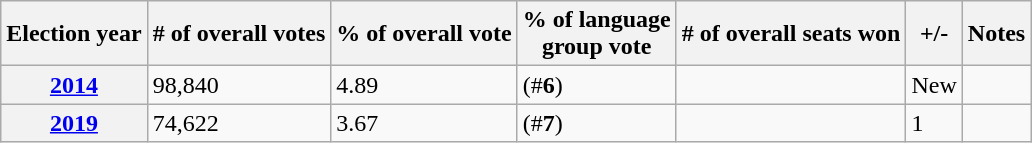<table class=wikitable>
<tr>
<th>Election year</th>
<th># of overall votes</th>
<th>% of overall vote</th>
<th>% of language<br>group vote</th>
<th># of overall seats won</th>
<th>+/-</th>
<th>Notes</th>
</tr>
<tr>
<th><a href='#'>2014</a></th>
<td>98,840</td>
<td>4.89</td>
<td>(#<strong>6</strong>)</td>
<td></td>
<td>New</td>
<td></td>
</tr>
<tr>
<th><a href='#'>2019</a></th>
<td>74,622</td>
<td>3.67</td>
<td>(#<strong>7</strong>)</td>
<td></td>
<td> 1</td>
<td></td>
</tr>
</table>
